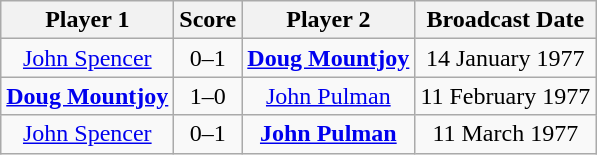<table class="wikitable" style="text-align: center">
<tr>
<th>Player 1</th>
<th>Score</th>
<th>Player 2</th>
<th>Broadcast Date</th>
</tr>
<tr>
<td> <a href='#'>John Spencer</a></td>
<td>0–1</td>
<td> <strong><a href='#'>Doug Mountjoy</a></strong></td>
<td>14 January 1977</td>
</tr>
<tr>
<td> <strong><a href='#'>Doug Mountjoy</a></strong></td>
<td>1–0</td>
<td> <a href='#'>John Pulman</a></td>
<td>11 February 1977</td>
</tr>
<tr>
<td> <a href='#'>John Spencer</a></td>
<td>0–1</td>
<td> <strong><a href='#'>John Pulman</a></strong></td>
<td>11 March 1977</td>
</tr>
</table>
